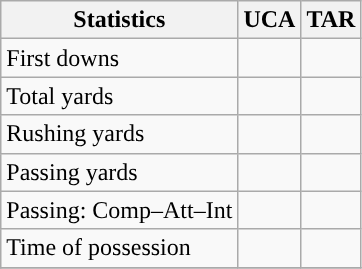<table class="wikitable" style="float: left;">
<tr>
<th>Statistics</th>
<th>UCA</th>
<th>TAR</th>
</tr>
<tr>
<td>First downs</td>
<td></td>
<td></td>
</tr>
<tr>
<td>Total yards</td>
<td></td>
<td></td>
</tr>
<tr>
<td>Rushing yards</td>
<td></td>
<td></td>
</tr>
<tr>
<td>Passing yards</td>
<td></td>
<td></td>
</tr>
<tr>
<td>Passing: Comp–Att–Int</td>
<td></td>
<td></td>
</tr>
<tr>
<td>Time of possession</td>
<td></td>
<td></td>
</tr>
<tr>
</tr>
</table>
